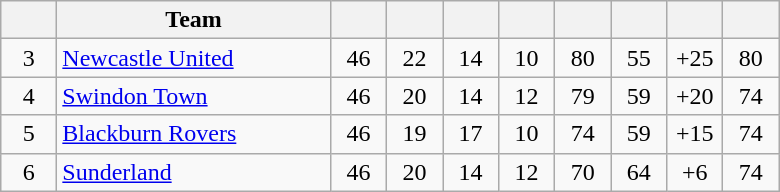<table class="wikitable" style="text-align:center">
<tr>
<th width="30"></th>
<th width="175">Team</th>
<th width="30"></th>
<th width="30"></th>
<th width="30"></th>
<th width="30"></th>
<th width="30"></th>
<th width="30"></th>
<th width="30"></th>
<th width="30"></th>
</tr>
<tr>
<td>3</td>
<td align=left><a href='#'>Newcastle United</a></td>
<td>46</td>
<td>22</td>
<td>14</td>
<td>10</td>
<td>80</td>
<td>55</td>
<td>+25</td>
<td>80</td>
</tr>
<tr>
<td>4</td>
<td align=left><a href='#'>Swindon Town</a></td>
<td>46</td>
<td>20</td>
<td>14</td>
<td>12</td>
<td>79</td>
<td>59</td>
<td>+20</td>
<td>74</td>
</tr>
<tr>
<td>5</td>
<td align=left><a href='#'>Blackburn Rovers</a></td>
<td>46</td>
<td>19</td>
<td>17</td>
<td>10</td>
<td>74</td>
<td>59</td>
<td>+15</td>
<td>74</td>
</tr>
<tr>
<td>6</td>
<td align=left><a href='#'>Sunderland</a></td>
<td>46</td>
<td>20</td>
<td>14</td>
<td>12</td>
<td>70</td>
<td>64</td>
<td>+6</td>
<td>74</td>
</tr>
</table>
